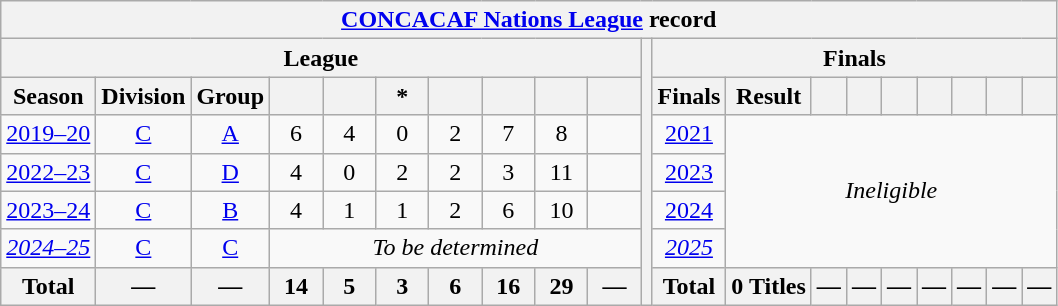<table class="wikitable" style="text-align: center;">
<tr>
<th colspan="20"><a href='#'>CONCACAF Nations League</a> record</th>
</tr>
<tr>
<th colspan="10">League</th>
<th rowspan="7"></th>
<th colspan="9">Finals</th>
</tr>
<tr>
<th>Season</th>
<th>Division</th>
<th>Group</th>
<th width="28"></th>
<th width="28"></th>
<th width="28">*</th>
<th width="28"></th>
<th width="28"></th>
<th width="28"></th>
<th width="28"></th>
<th><strong>Finals</strong></th>
<th><strong>Result</strong></th>
<th></th>
<th></th>
<th></th>
<th></th>
<th></th>
<th></th>
<th></th>
</tr>
<tr>
<td><a href='#'>2019–20</a></td>
<td><a href='#'>C</a></td>
<td><a href='#'>A</a></td>
<td>6</td>
<td>4</td>
<td>0</td>
<td>2</td>
<td>7</td>
<td>8</td>
<td></td>
<td> <a href='#'>2021</a></td>
<td colspan="8" rowspan="4"><em>Ineligible</em></td>
</tr>
<tr>
<td><a href='#'>2022–23</a></td>
<td><a href='#'>C</a></td>
<td><a href='#'>D</a></td>
<td>4</td>
<td>0</td>
<td>2</td>
<td>2</td>
<td>3</td>
<td>11</td>
<td></td>
<td> <a href='#'>2023</a></td>
</tr>
<tr>
<td><a href='#'>2023–24</a></td>
<td><a href='#'>C</a></td>
<td><a href='#'>B</a></td>
<td>4</td>
<td>1</td>
<td>1</td>
<td>2</td>
<td>6</td>
<td>10</td>
<td></td>
<td> <a href='#'>2024</a></td>
</tr>
<tr>
<td><a href='#'><em>2024–25</em></a></td>
<td><a href='#'>C</a></td>
<td><a href='#'>C</a></td>
<td colspan="7"><em>To be determined</em></td>
<td> <a href='#'><em>2025</em></a></td>
</tr>
<tr>
<th>Total</th>
<th><strong>—</strong></th>
<th><strong>—</strong></th>
<th>14</th>
<th>5</th>
<th>3</th>
<th>6</th>
<th>16</th>
<th>29</th>
<th><strong>—</strong></th>
<th><strong>Total</strong></th>
<th><strong>0 Titles</strong></th>
<th><strong>—</strong></th>
<th><strong>—</strong></th>
<th><strong>—</strong></th>
<th><strong>—</strong></th>
<th><strong>—</strong></th>
<th><strong>—</strong></th>
<th><strong>—</strong></th>
</tr>
</table>
